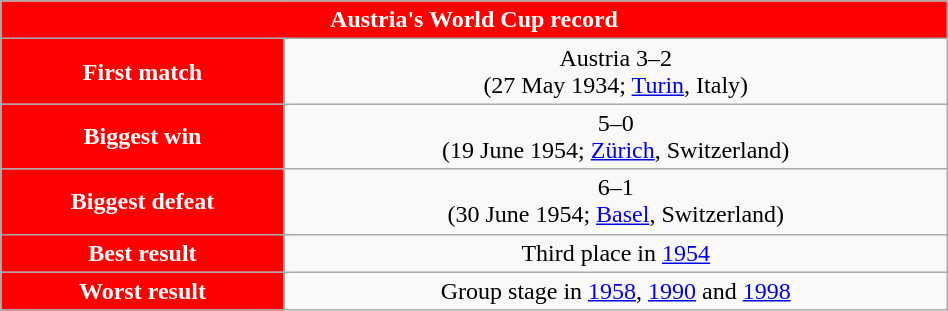<table class="wikitable collapsible collapsed" style="width:50%;text-align:center">
<tr>
<th style="background:red; color:white" colspan="2"><strong>Austria's World Cup record</strong></th>
</tr>
<tr>
<th style="background:red; color:white">First match</th>
<td> Austria 3–2 <br>(27 May 1934; <a href='#'>Turin</a>, Italy)</td>
</tr>
<tr>
<th style="background:red; color:white">Biggest win</th>
<td> 5–0 <br>(19 June 1954; <a href='#'>Zürich</a>, Switzerland)</td>
</tr>
<tr>
<th style="background:red; color:white">Biggest defeat</th>
<td> 6–1 <br>(30 June 1954; <a href='#'>Basel</a>, Switzerland)</td>
</tr>
<tr>
<th style="background:red; color:white">Best result</th>
<td>Third place in <a href='#'>1954</a></td>
</tr>
<tr>
<th style="background:red; color:white">Worst result</th>
<td>Group stage in <a href='#'>1958</a>, <a href='#'>1990</a> and <a href='#'>1998</a></td>
</tr>
</table>
